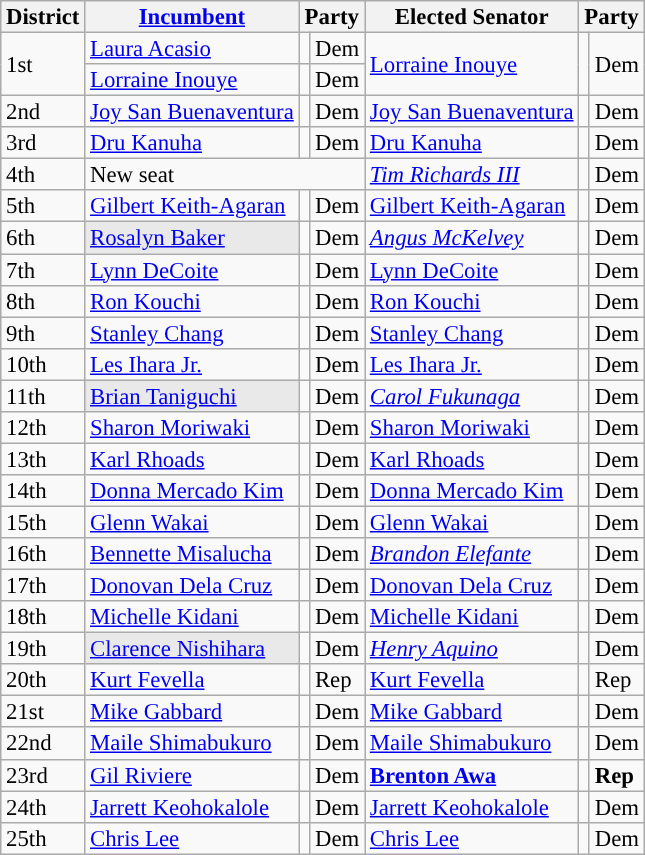<table class="sortable wikitable" style="font-size:95%;line-height:14px;">
<tr>
<th class="unsortable">District</th>
<th class="unsortable"><a href='#'>Incumbent</a></th>
<th colspan="2">Party</th>
<th class="unsortable">Elected Senator</th>
<th colspan="2">Party</th>
</tr>
<tr>
<td rowspan=2>1st</td>
<td><a href='#'>Laura Acasio</a></td>
<td style="background:"></td>
<td>Dem</td>
<td rowspan=2><a href='#'>Lorraine Inouye</a></td>
<td rowspan=2 style="background:"></td>
<td rowspan=2>Dem</td>
</tr>
<tr>
<td><a href='#'>Lorraine Inouye</a></td>
<td style="background:"></td>
<td>Dem</td>
</tr>
<tr>
<td>2nd</td>
<td><a href='#'>Joy San Buenaventura</a></td>
<td style="background:"></td>
<td>Dem</td>
<td><a href='#'>Joy San Buenaventura</a></td>
<td style="background:"></td>
<td>Dem</td>
</tr>
<tr>
<td>3rd</td>
<td><a href='#'>Dru Kanuha</a></td>
<td style="background:"></td>
<td>Dem</td>
<td><a href='#'>Dru Kanuha</a></td>
<td style="background:"></td>
<td>Dem</td>
</tr>
<tr>
<td>4th</td>
<td colspan=3>New seat</td>
<td><em><a href='#'>Tim Richards III</a></em></td>
<td style="background:"></td>
<td>Dem</td>
</tr>
<tr>
<td>5th</td>
<td><a href='#'>Gilbert Keith-Agaran</a></td>
<td style="background:"></td>
<td>Dem</td>
<td><a href='#'>Gilbert Keith-Agaran</a></td>
<td style="background:"></td>
<td>Dem</td>
</tr>
<tr>
<td>6th</td>
<td style="background:#E9E9E9;"><a href='#'>Rosalyn Baker</a></td>
<td style="background:"></td>
<td>Dem</td>
<td><em><a href='#'>Angus McKelvey</a></em></td>
<td style="background:"></td>
<td>Dem</td>
</tr>
<tr>
<td>7th</td>
<td><a href='#'>Lynn DeCoite</a></td>
<td style="background:"></td>
<td>Dem</td>
<td><a href='#'>Lynn DeCoite</a></td>
<td style="background:"></td>
<td>Dem</td>
</tr>
<tr>
<td>8th</td>
<td><a href='#'>Ron Kouchi</a></td>
<td style="background:"></td>
<td>Dem</td>
<td><a href='#'>Ron Kouchi</a></td>
<td style="background:"></td>
<td>Dem</td>
</tr>
<tr>
<td>9th</td>
<td><a href='#'>Stanley Chang</a></td>
<td style="background:"></td>
<td>Dem</td>
<td><a href='#'>Stanley Chang</a></td>
<td style="background:"></td>
<td>Dem</td>
</tr>
<tr>
<td>10th</td>
<td><a href='#'>Les Ihara Jr.</a></td>
<td style="background:"></td>
<td>Dem</td>
<td><a href='#'>Les Ihara Jr.</a></td>
<td style="background:"></td>
<td>Dem</td>
</tr>
<tr>
<td>11th</td>
<td style="background:#E9E9E9;"><a href='#'>Brian Taniguchi</a></td>
<td style="background:"></td>
<td>Dem</td>
<td><em><a href='#'>Carol Fukunaga</a></em></td>
<td style="background:"></td>
<td>Dem</td>
</tr>
<tr>
<td>12th</td>
<td><a href='#'>Sharon Moriwaki</a></td>
<td style="background:"></td>
<td>Dem</td>
<td><a href='#'>Sharon Moriwaki</a></td>
<td style="background:"></td>
<td>Dem</td>
</tr>
<tr>
<td>13th</td>
<td><a href='#'>Karl Rhoads</a></td>
<td style="background:"></td>
<td>Dem</td>
<td><a href='#'>Karl Rhoads</a></td>
<td style="background:"></td>
<td>Dem</td>
</tr>
<tr>
<td>14th</td>
<td><a href='#'>Donna Mercado Kim</a></td>
<td style="background:"></td>
<td>Dem</td>
<td><a href='#'>Donna Mercado Kim</a></td>
<td style="background:"></td>
<td>Dem</td>
</tr>
<tr>
<td>15th</td>
<td><a href='#'>Glenn Wakai</a></td>
<td style="background:"></td>
<td>Dem</td>
<td><a href='#'>Glenn Wakai</a></td>
<td style="background:"></td>
<td>Dem</td>
</tr>
<tr>
<td>16th</td>
<td><a href='#'>Bennette Misalucha</a></td>
<td style="background:"></td>
<td>Dem</td>
<td><em><a href='#'>Brandon Elefante</a></em></td>
<td style="background:"></td>
<td>Dem</td>
</tr>
<tr>
<td>17th</td>
<td><a href='#'>Donovan Dela Cruz</a></td>
<td style="background:"></td>
<td>Dem</td>
<td><a href='#'>Donovan Dela Cruz</a></td>
<td style="background:"></td>
<td>Dem</td>
</tr>
<tr>
<td>18th</td>
<td><a href='#'>Michelle Kidani</a></td>
<td style="background:"></td>
<td>Dem</td>
<td><a href='#'>Michelle Kidani</a></td>
<td style="background:"></td>
<td>Dem</td>
</tr>
<tr>
<td>19th</td>
<td style="background:#E9E9E9;"><a href='#'>Clarence Nishihara</a></td>
<td style="background:"></td>
<td>Dem</td>
<td><em><a href='#'>Henry Aquino</a></em></td>
<td style="background:"></td>
<td>Dem</td>
</tr>
<tr>
<td>20th</td>
<td><a href='#'>Kurt Fevella</a></td>
<td style="background:"></td>
<td>Rep</td>
<td><a href='#'>Kurt Fevella</a></td>
<td style="background:"></td>
<td>Rep</td>
</tr>
<tr>
<td>21st</td>
<td><a href='#'>Mike Gabbard</a></td>
<td style="background:"></td>
<td>Dem</td>
<td><a href='#'>Mike Gabbard</a></td>
<td style="background:"></td>
<td>Dem</td>
</tr>
<tr>
<td>22nd</td>
<td><a href='#'>Maile Shimabukuro</a></td>
<td style="background:"></td>
<td>Dem</td>
<td><a href='#'>Maile Shimabukuro</a></td>
<td style="background:"></td>
<td>Dem</td>
</tr>
<tr>
<td>23rd</td>
<td><a href='#'>Gil Riviere</a></td>
<td style="background:"></td>
<td>Dem</td>
<td><strong><a href='#'>Brenton Awa</a></strong></td>
<td style="background:"></td>
<td><strong>Rep</strong></td>
</tr>
<tr>
<td>24th</td>
<td><a href='#'>Jarrett Keohokalole</a></td>
<td style="background:"></td>
<td>Dem</td>
<td><a href='#'>Jarrett Keohokalole</a></td>
<td style="background:"></td>
<td>Dem</td>
</tr>
<tr>
<td>25th</td>
<td><a href='#'>Chris Lee</a></td>
<td style="background:"></td>
<td>Dem</td>
<td><a href='#'>Chris Lee</a></td>
<td style="background:"></td>
<td>Dem</td>
</tr>
</table>
